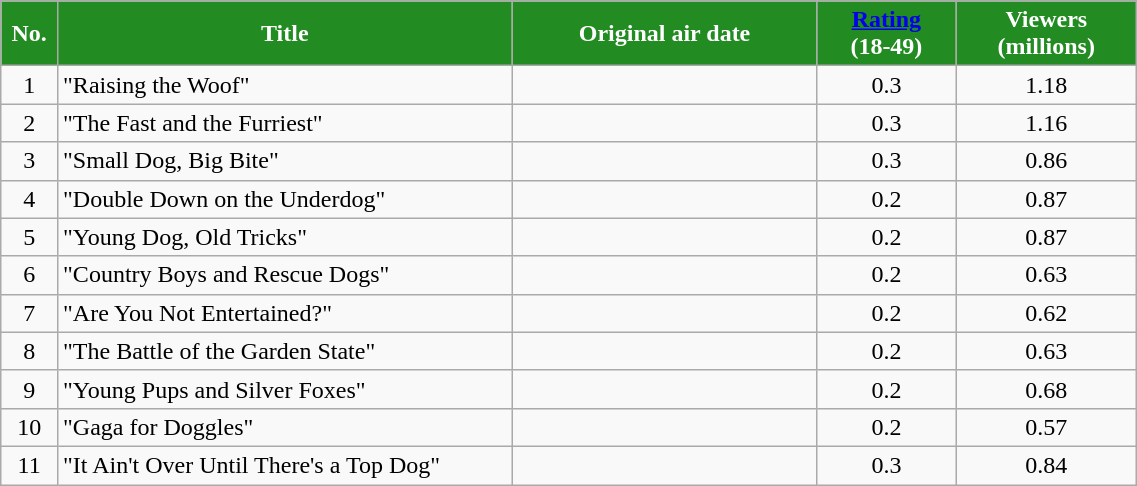<table class="wikitable plainrowheaders" style="width:60%;">
<tr>
<th style="background-color: #228B22; color: #FFFFFF;" width=5%>No.</th>
<th style="background-color: #228B22; color: #FFFFFF;" width=40%>Title</th>
<th style="background-color: #228B22; color: #FFFFFF;">Original air date</th>
<th style="background-color: #228B22; color: #FFFFFF;"><a href='#'>Rating</a><br>(18-49)</th>
<th style="background-color: #228B22; color: #FFFFFF;">Viewers<br>(millions)</th>
</tr>
<tr>
<td align=center>1</td>
<td>"Raising the Woof"</td>
<td align=center></td>
<td align=center>0.3</td>
<td align=center>1.18</td>
</tr>
<tr>
<td align=center>2</td>
<td>"The Fast and the Furriest"</td>
<td align=center></td>
<td align=center>0.3</td>
<td align=center>1.16</td>
</tr>
<tr>
<td align=center>3</td>
<td>"Small Dog, Big Bite"</td>
<td align=center></td>
<td align=center>0.3</td>
<td align=center>0.86</td>
</tr>
<tr>
<td align=center>4</td>
<td>"Double Down on the Underdog"</td>
<td align=center></td>
<td align=center>0.2</td>
<td align=center>0.87</td>
</tr>
<tr>
<td align=center>5</td>
<td>"Young Dog, Old Tricks"</td>
<td align=center></td>
<td align=center>0.2</td>
<td align=center>0.87</td>
</tr>
<tr>
<td align=center>6</td>
<td>"Country Boys and Rescue Dogs"</td>
<td align=center></td>
<td align=center>0.2</td>
<td align=center>0.63</td>
</tr>
<tr>
<td align=center>7</td>
<td>"Are You Not Entertained?"</td>
<td align=center></td>
<td align=center>0.2</td>
<td align=center>0.62</td>
</tr>
<tr>
<td align=center>8</td>
<td>"The Battle of the Garden State"</td>
<td align=center></td>
<td align=center>0.2</td>
<td align=center>0.63</td>
</tr>
<tr>
<td align=center>9</td>
<td>"Young Pups and Silver Foxes"</td>
<td align=center></td>
<td align=center>0.2</td>
<td align=center>0.68</td>
</tr>
<tr>
<td align=center>10</td>
<td>"Gaga for Doggles"</td>
<td align=center></td>
<td align=center>0.2</td>
<td align=center>0.57</td>
</tr>
<tr>
<td align=center>11</td>
<td>"It Ain't Over Until There's a Top Dog"</td>
<td align=center></td>
<td align=center>0.3</td>
<td align=center>0.84</td>
</tr>
</table>
